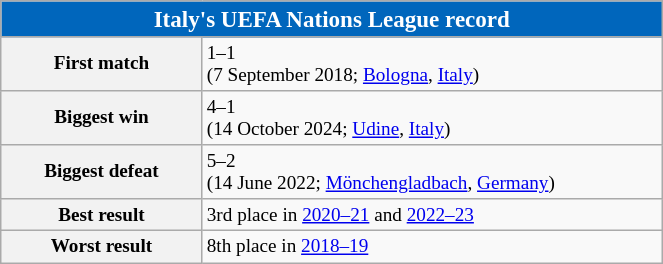<table class="wikitable collapsible collapsed" style="width:35%;font-size:80%">
<tr style="color:white">
<th style="background:#0066bc;width:20%" colspan="6"><big>Italy's UEFA Nations League record</big></th>
</tr>
<tr>
<th width=10%>First match</th>
<td width=23%><div> 1–1 <br> (7 September 2018; <a href='#'>Bologna</a>, <a href='#'>Italy</a>)</div></td>
</tr>
<tr>
<th width=10%>Biggest win</th>
<td width=23%><div> 4–1 <br>(14 October 2024; <a href='#'>Udine</a>, <a href='#'>Italy</a>)</div></td>
</tr>
<tr>
<th width=10%>Biggest defeat</th>
<td width=23%><div> 5–2 <br> (14 June 2022; <a href='#'>Mönchengladbach</a>, <a href='#'>Germany</a>)</div></td>
</tr>
<tr>
<th width=10%>Best result</th>
<td width=23%><div>3rd place in <a href='#'>2020–21</a> and <a href='#'>2022–23</a></div></td>
</tr>
<tr>
<th width=10%>Worst result</th>
<td width=23%><div>8th place in <a href='#'>2018–19</a></div></td>
</tr>
</table>
